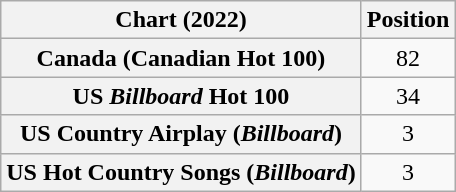<table class="wikitable sortable plainrowheaders" style="text-align:center">
<tr>
<th scope="col">Chart (2022)</th>
<th scope="col">Position</th>
</tr>
<tr>
<th scope="row">Canada (Canadian Hot 100)</th>
<td>82</td>
</tr>
<tr>
<th scope="row">US <em>Billboard</em> Hot 100</th>
<td>34</td>
</tr>
<tr>
<th scope="row">US Country Airplay (<em>Billboard</em>)</th>
<td>3</td>
</tr>
<tr>
<th scope="row">US Hot Country Songs (<em>Billboard</em>)</th>
<td>3</td>
</tr>
</table>
